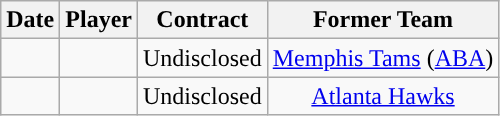<table class="wikitable sortable sortable">
<tr>
<th>Date</th>
<th>Player</th>
<th>Contract</th>
<th>Former Team</th>
</tr>
<tr style="text-align: center">
<td></td>
<td></td>
<td>Undisclosed</td>
<td><a href='#'>Memphis Tams</a> (<a href='#'>ABA</a>)</td>
</tr>
<tr style="text-align: center">
<td></td>
<td></td>
<td>Undisclosed</td>
<td><a href='#'>Atlanta Hawks</a></td>
</tr>
</table>
